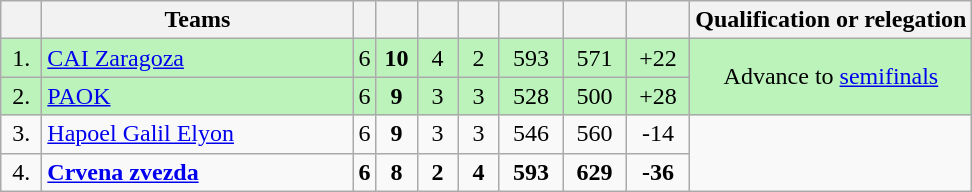<table class="wikitable" style="text-align:center">
<tr>
<th width=20></th>
<th width=200>Teams</th>
<th></th>
<th width=20></th>
<th width=20></th>
<th width=20></th>
<th width=35></th>
<th width=35></th>
<th width=35></th>
<th>Qualification or relegation</th>
</tr>
<tr style="background: #BBF3BB;">
<td>1.</td>
<td align=left> <a href='#'>CAI Zaragoza</a></td>
<td>6</td>
<td><strong>10</strong></td>
<td>4</td>
<td>2</td>
<td>593</td>
<td>571</td>
<td>+22</td>
<td rowspan=2>Advance to <a href='#'>semifinals</a></td>
</tr>
<tr style="background: #BBF3BB;">
<td>2.</td>
<td align=left> <a href='#'>PAOK</a></td>
<td>6</td>
<td><strong>9</strong></td>
<td>3</td>
<td>3</td>
<td>528</td>
<td>500</td>
<td>+28</td>
</tr>
<tr>
<td>3.</td>
<td align=left> <a href='#'>Hapoel Galil Elyon</a></td>
<td>6</td>
<td><strong>9</strong></td>
<td>3</td>
<td>3</td>
<td>546</td>
<td>560</td>
<td>-14</td>
</tr>
<tr>
<td>4.</td>
<td align=left> <strong><a href='#'>Crvena zvezda</a></strong></td>
<td><strong>6</strong></td>
<td><strong>8</strong></td>
<td><strong>2</strong></td>
<td><strong>4</strong></td>
<td><strong>593</strong></td>
<td><strong>629</strong></td>
<td><strong>-36</strong></td>
</tr>
</table>
